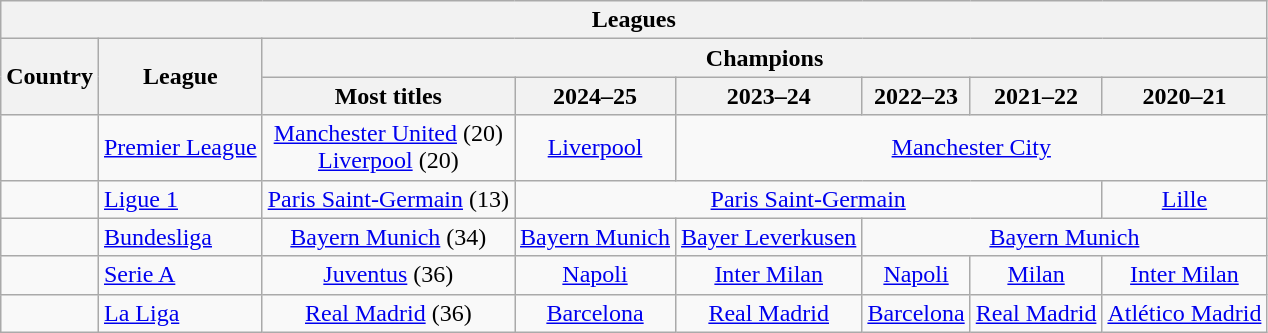<table class="wikitable" style="text-align:center">
<tr>
<th colspan="10">Leagues</th>
</tr>
<tr>
<th rowspan="2">Country</th>
<th rowspan="2">League</th>
<th colspan="6">Champions</th>
</tr>
<tr>
<th>Most titles</th>
<th>2024–25</th>
<th>2023–24</th>
<th>2022–23</th>
<th>2021–22</th>
<th>2020–21</th>
</tr>
<tr>
<td style="text-align:left"></td>
<td style="text-align:left"><a href='#'>Premier League</a></td>
<td><a href='#'>Manchester United</a> (20)<br><a href='#'>Liverpool</a> (20)<br></td>
<td><a href='#'>Liverpool</a></td>
<td colspan="4"><a href='#'>Manchester City</a></td>
</tr>
<tr>
<td style="text-align:left"></td>
<td style="text-align:left"><a href='#'>Ligue 1</a></td>
<td><a href='#'>Paris Saint-Germain</a> (13)</td>
<td colspan="4"><a href='#'>Paris Saint-Germain</a></td>
<td><a href='#'>Lille</a></td>
</tr>
<tr>
<td style="text-align:left"></td>
<td style="text-align:left"><a href='#'>Bundesliga</a></td>
<td><a href='#'>Bayern Munich</a> (34)</td>
<td><a href='#'>Bayern Munich</a></td>
<td><a href='#'>Bayer Leverkusen</a></td>
<td colspan="3"><a href='#'>Bayern Munich</a></td>
</tr>
<tr>
<td style="text-align:left"></td>
<td style="text-align:left"><a href='#'>Serie A</a></td>
<td><a href='#'>Juventus</a> (36)</td>
<td><a href='#'>Napoli</a></td>
<td><a href='#'>Inter Milan</a></td>
<td><a href='#'>Napoli</a></td>
<td><a href='#'>Milan</a></td>
<td><a href='#'>Inter Milan</a></td>
</tr>
<tr>
<td style="text-align:left"></td>
<td style="text-align:left"><a href='#'>La Liga</a></td>
<td><a href='#'>Real Madrid</a> (36)</td>
<td><a href='#'>Barcelona</a></td>
<td><a href='#'>Real Madrid</a></td>
<td><a href='#'>Barcelona</a></td>
<td><a href='#'>Real Madrid</a></td>
<td><a href='#'>Atlético Madrid</a></td>
</tr>
</table>
